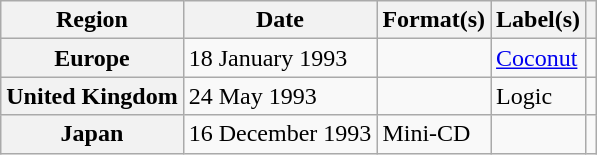<table class="wikitable plainrowheaders">
<tr>
<th scope="col">Region</th>
<th scope="col">Date</th>
<th scope="col">Format(s)</th>
<th scope="col">Label(s)</th>
<th scope="col"></th>
</tr>
<tr>
<th scope="row">Europe</th>
<td>18 January 1993</td>
<td></td>
<td><a href='#'>Coconut</a></td>
<td></td>
</tr>
<tr>
<th scope="row">United Kingdom</th>
<td>24 May 1993</td>
<td></td>
<td>Logic</td>
<td></td>
</tr>
<tr>
<th scope="row">Japan</th>
<td>16 December 1993</td>
<td>Mini-CD</td>
<td></td>
<td></td>
</tr>
</table>
